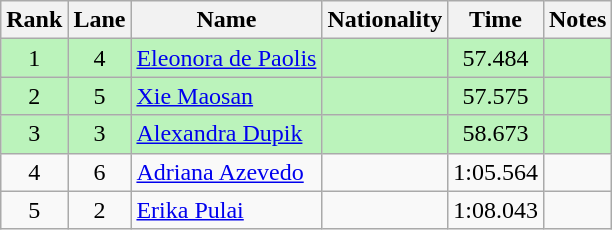<table class="wikitable" style="text-align:center;">
<tr>
<th>Rank</th>
<th>Lane</th>
<th>Name</th>
<th>Nationality</th>
<th>Time</th>
<th>Notes</th>
</tr>
<tr bgcolor=bbf3bb>
<td>1</td>
<td>4</td>
<td align=left><a href='#'>Eleonora de Paolis</a></td>
<td align=left></td>
<td>57.484</td>
<td></td>
</tr>
<tr bgcolor=bbf3bb>
<td>2</td>
<td>5</td>
<td align=left><a href='#'>Xie Maosan</a></td>
<td align=left></td>
<td>57.575</td>
<td></td>
</tr>
<tr bgcolor=bbf3bb>
<td>3</td>
<td>3</td>
<td align=left><a href='#'>Alexandra Dupik</a></td>
<td align=left></td>
<td>58.673</td>
<td></td>
</tr>
<tr>
<td>4</td>
<td>6</td>
<td align=left><a href='#'>Adriana Azevedo</a></td>
<td align=left></td>
<td>1:05.564</td>
<td></td>
</tr>
<tr>
<td>5</td>
<td>2</td>
<td align=left><a href='#'>Erika Pulai</a></td>
<td align=left></td>
<td>1:08.043</td>
<td></td>
</tr>
</table>
